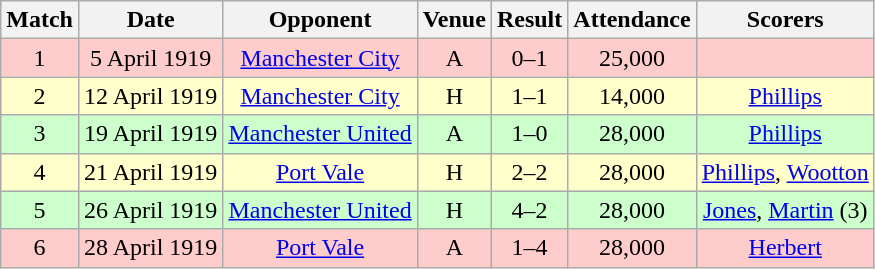<table class="wikitable" style="font-size:100%; text-align:center">
<tr>
<th>Match</th>
<th>Date</th>
<th>Opponent</th>
<th>Venue</th>
<th>Result</th>
<th>Attendance</th>
<th>Scorers</th>
</tr>
<tr style="background-color: #FFCCCC;">
<td>1</td>
<td>5 April 1919</td>
<td><a href='#'>Manchester City</a></td>
<td>A</td>
<td>0–1</td>
<td>25,000</td>
<td></td>
</tr>
<tr style="background-color: #FFFFCC;">
<td>2</td>
<td>12 April 1919</td>
<td><a href='#'>Manchester City</a></td>
<td>H</td>
<td>1–1</td>
<td>14,000</td>
<td><a href='#'>Phillips</a></td>
</tr>
<tr style="background-color: #CCFFCC;">
<td>3</td>
<td>19 April 1919</td>
<td><a href='#'>Manchester United</a></td>
<td>A</td>
<td>1–0</td>
<td>28,000</td>
<td><a href='#'>Phillips</a></td>
</tr>
<tr style="background-color: #FFFFCC;">
<td>4</td>
<td>21 April 1919</td>
<td><a href='#'>Port Vale</a></td>
<td>H</td>
<td>2–2</td>
<td>28,000</td>
<td><a href='#'>Phillips</a>, <a href='#'>Wootton</a></td>
</tr>
<tr style="background-color: #CCFFCC;">
<td>5</td>
<td>26 April 1919</td>
<td><a href='#'>Manchester United</a></td>
<td>H</td>
<td>4–2</td>
<td>28,000</td>
<td><a href='#'>Jones</a>, <a href='#'>Martin</a> (3)</td>
</tr>
<tr style="background-color: #FFCCCC;">
<td>6</td>
<td>28 April 1919</td>
<td><a href='#'>Port Vale</a></td>
<td>A</td>
<td>1–4</td>
<td>28,000</td>
<td><a href='#'>Herbert</a></td>
</tr>
</table>
